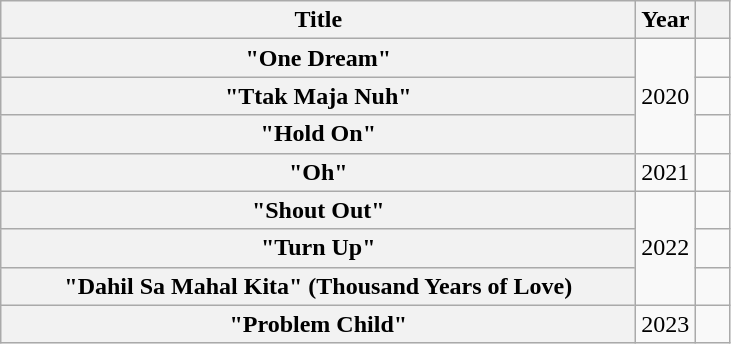<table class="wikitable plainrowheaders" style="text-align:center;">
<tr>
<th scope="col" style="width:26em;">Title</th>
<th scope="col" style="width:1em;">Year</th>
<th scope="col" style="width:1em;"></th>
</tr>
<tr>
<th scope="row">"One Dream"</th>
<td rowspan="3">2020</td>
<td></td>
</tr>
<tr>
<th scope="row">"Ttak Maja Nuh"</th>
<td></td>
</tr>
<tr>
<th scope="row">"Hold On"</th>
<td></td>
</tr>
<tr>
<th scope="row">"Oh"</th>
<td>2021</td>
<td></td>
</tr>
<tr>
<th scope="row">"Shout Out"</th>
<td rowspan="3">2022</td>
<td></td>
</tr>
<tr>
<th scope="row">"Turn Up"</th>
<td></td>
</tr>
<tr>
<th scope="row">"Dahil Sa Mahal Kita" (Thousand Years of Love)</th>
<td></td>
</tr>
<tr>
<th scope="row">"Problem Child"</th>
<td>2023</td>
<td></td>
</tr>
</table>
